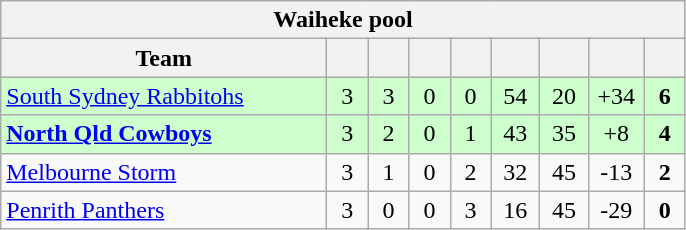<table class="wikitable" style="text-align:center">
<tr>
<th colspan="9"><strong>Waiheke pool</strong></th>
</tr>
<tr>
<th style="width:210px;">Team</th>
<th width="20"></th>
<th width="20"></th>
<th width="20"></th>
<th width="20"></th>
<th width="25"></th>
<th width="25"></th>
<th width="30"></th>
<th width="20"></th>
</tr>
<tr style="background:#cfc;">
<td align=left> <a href='#'>South Sydney Rabbitohs</a></td>
<td>3</td>
<td>3</td>
<td>0</td>
<td>0</td>
<td>54</td>
<td>20</td>
<td>+34</td>
<td><strong>6</strong></td>
</tr>
<tr style="background:#cfc;">
<td align=left> <strong><a href='#'>North Qld Cowboys</a></strong></td>
<td>3</td>
<td>2</td>
<td>0</td>
<td>1</td>
<td>43</td>
<td>35</td>
<td>+8</td>
<td><strong>4</strong></td>
</tr>
<tr>
<td align=left> <a href='#'>Melbourne Storm</a></td>
<td>3</td>
<td>1</td>
<td>0</td>
<td>2</td>
<td>32</td>
<td>45</td>
<td>-13</td>
<td><strong>2</strong></td>
</tr>
<tr>
<td align=left> <a href='#'>Penrith Panthers</a></td>
<td>3</td>
<td>0</td>
<td>0</td>
<td>3</td>
<td>16</td>
<td>45</td>
<td>-29</td>
<td><strong>0</strong></td>
</tr>
</table>
